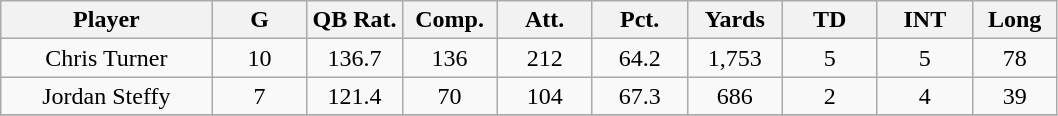<table class="wikitable">
<tr>
<th bgcolor="#DDDDFF" width="20%">Player</th>
<th bgcolor="#DDDDFF" width="9%">G</th>
<th bgcolor="#DDDDFF" width="9%">QB Rat.</th>
<th bgcolor="#DDDDFF" width="9%">Comp.</th>
<th bgcolor="#DDDDFF" width="9%">Att.</th>
<th bgcolor="#DDDDFF" width="9%">Pct.</th>
<th bgcolor="#DDDDFF" width="9%">Yards</th>
<th bgcolor="#DDDDFF" width="9%">TD</th>
<th bgcolor="#DDDDFF" width="9%">INT</th>
<th bgcolor="#DDDDFF" width="9%">Long</th>
</tr>
<tr align="center">
<td>Chris Turner</td>
<td>10</td>
<td>136.7</td>
<td>136</td>
<td>212</td>
<td>64.2</td>
<td>1,753</td>
<td>5</td>
<td>5</td>
<td>78</td>
</tr>
<tr align="center">
<td>Jordan Steffy</td>
<td>7</td>
<td>121.4</td>
<td>70</td>
<td>104</td>
<td>67.3</td>
<td>686</td>
<td>2</td>
<td>4</td>
<td>39</td>
</tr>
<tr>
</tr>
</table>
